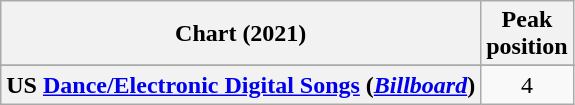<table class="wikitable sortable plainrowheaders">
<tr>
<th>Chart (2021)</th>
<th>Peak<br>position</th>
</tr>
<tr>
</tr>
<tr>
<th scope="row">US <a href='#'>Dance/Electronic Digital Songs</a> (<em><a href='#'>Billboard</a></em>)</th>
<td align="center">4</td>
</tr>
</table>
